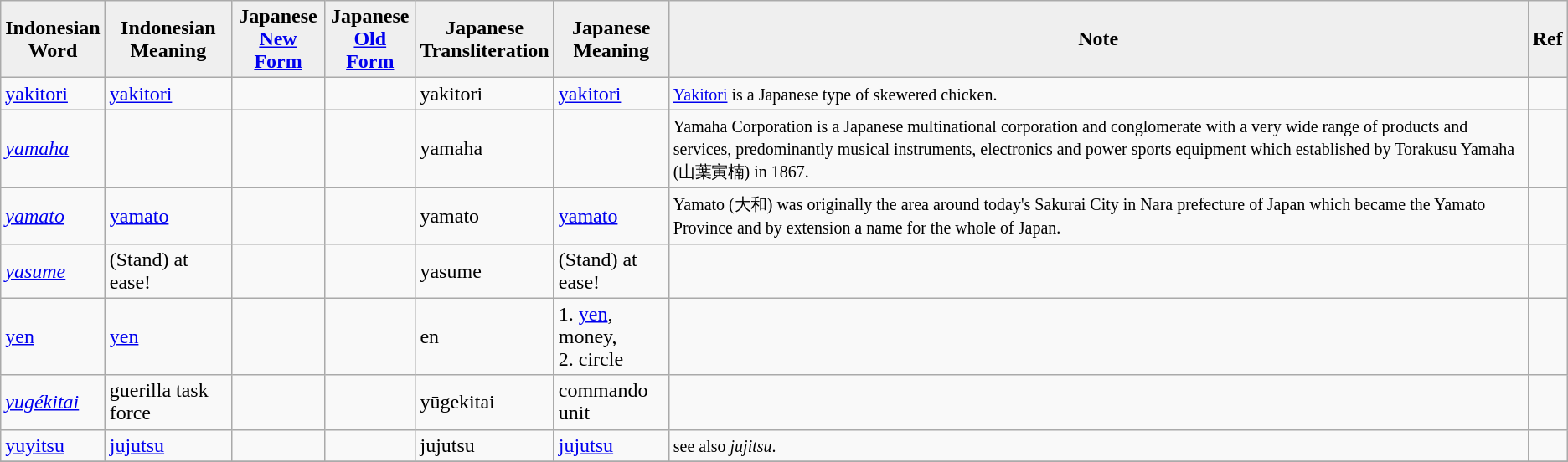<table class="wikitable">
<tr>
<th style="background:#efefef;">Indonesian <br>Word</th>
<th style="background:#efefef;">Indonesian <br>Meaning</th>
<th style="background:#efefef;">Japanese <br><a href='#'>New Form</a></th>
<th style="background:#efefef;">Japanese <br><a href='#'>Old Form</a></th>
<th style="background:#efefef;">Japanese <br>Transliteration</th>
<th style="background:#efefef;">Japanese <br>Meaning</th>
<th style="background:#efefef;">Note</th>
<th style="background:#efefef;">Ref</th>
</tr>
<tr>
<td><a href='#'>yakitori</a></td>
<td><a href='#'>yakitori</a></td>
<td></td>
<td></td>
<td>yakitori</td>
<td><a href='#'>yakitori</a></td>
<td><small><a href='#'>Yakitori</a> is a Japanese type of skewered chicken.</small></td>
<td></td>
</tr>
<tr>
<td><em><a href='#'>yamaha</a></em></td>
<td></td>
<td></td>
<td></td>
<td>yamaha</td>
<td></td>
<td><small>Yamaha Corporation is a Japanese multinational corporation and conglomerate with a very wide range of products and services, predominantly musical instruments, electronics and power sports equipment which established by Torakusu Yamaha (山葉寅楠) in 1867.</small></td>
<td></td>
</tr>
<tr>
<td><em><a href='#'>yamato</a></em></td>
<td><a href='#'>yamato</a></td>
<td></td>
<td></td>
<td>yamato</td>
<td><a href='#'>yamato</a></td>
<td><small>Yamato (大和) was originally the area around today's Sakurai City in Nara prefecture of Japan which became the Yamato Province and by extension a name for the whole of Japan.</small></td>
<td></td>
</tr>
<tr>
<td><em><a href='#'>yasume</a></em></td>
<td>(Stand) at ease!</td>
<td></td>
<td></td>
<td>yasume</td>
<td>(Stand) at ease!</td>
<td><small></small></td>
<td></td>
</tr>
<tr>
<td><a href='#'>yen</a></td>
<td><a href='#'>yen</a></td>
<td></td>
<td></td>
<td>en</td>
<td>1. <a href='#'>yen</a>, money, <br>2. circle</td>
<td><small></small></td>
<td></td>
</tr>
<tr>
<td><em><a href='#'>yugékitai</a></em></td>
<td>guerilla task force</td>
<td></td>
<td></td>
<td>yūgekitai</td>
<td>commando unit</td>
<td><small></small></td>
<td></td>
</tr>
<tr>
<td><a href='#'>yuyitsu</a></td>
<td><a href='#'>jujutsu</a></td>
<td></td>
<td></td>
<td>jujutsu</td>
<td><a href='#'>jujutsu</a></td>
<td><small>see also <em>jujitsu</em>.</small></td>
<td></td>
</tr>
<tr>
</tr>
</table>
